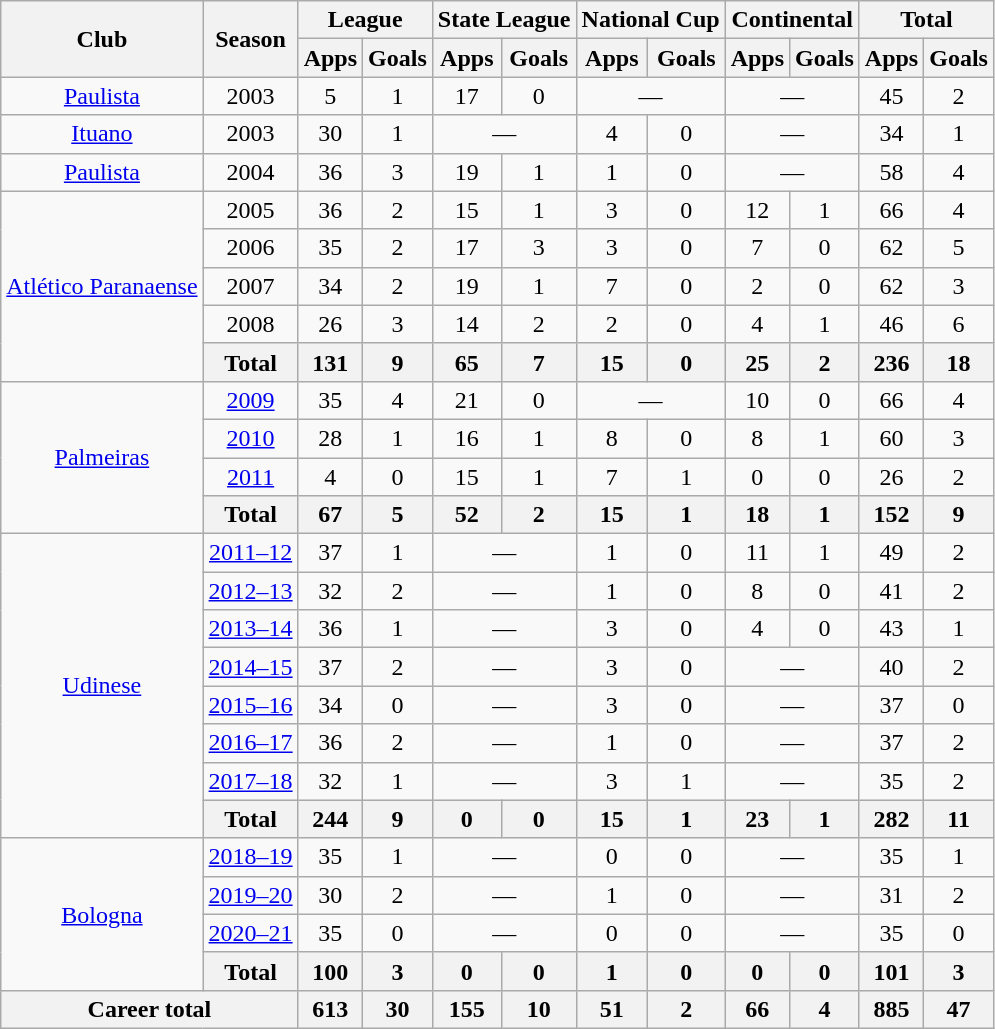<table class="wikitable" style="text-align: center">
<tr>
<th rowspan="2">Club</th>
<th rowspan="2">Season</th>
<th colspan="2">League</th>
<th colspan="2">State League</th>
<th colspan="2">National Cup</th>
<th colspan="2">Continental</th>
<th colspan="2">Total</th>
</tr>
<tr>
<th>Apps</th>
<th>Goals</th>
<th>Apps</th>
<th>Goals</th>
<th>Apps</th>
<th>Goals</th>
<th>Apps</th>
<th>Goals</th>
<th>Apps</th>
<th>Goals</th>
</tr>
<tr>
<td><a href='#'>Paulista</a></td>
<td>2003</td>
<td>5</td>
<td>1</td>
<td>17</td>
<td>0</td>
<td colspan="2">—</td>
<td colspan="2">—</td>
<td>45</td>
<td>2</td>
</tr>
<tr>
<td><a href='#'>Ituano</a></td>
<td>2003</td>
<td>30</td>
<td>1</td>
<td colspan="2">—</td>
<td>4</td>
<td>0</td>
<td colspan="2">—</td>
<td>34</td>
<td>1</td>
</tr>
<tr>
<td><a href='#'>Paulista</a></td>
<td>2004</td>
<td>36</td>
<td>3</td>
<td>19</td>
<td>1</td>
<td>1</td>
<td>0</td>
<td colspan="2">—</td>
<td>58</td>
<td>4</td>
</tr>
<tr>
<td rowspan="5"><a href='#'>Atlético Paranaense</a></td>
<td>2005</td>
<td>36</td>
<td>2</td>
<td>15</td>
<td>1</td>
<td>3</td>
<td>0</td>
<td>12</td>
<td>1</td>
<td>66</td>
<td>4</td>
</tr>
<tr>
<td>2006</td>
<td>35</td>
<td>2</td>
<td>17</td>
<td>3</td>
<td>3</td>
<td>0</td>
<td>7</td>
<td>0</td>
<td>62</td>
<td>5</td>
</tr>
<tr>
<td>2007</td>
<td>34</td>
<td>2</td>
<td>19</td>
<td>1</td>
<td>7</td>
<td>0</td>
<td>2</td>
<td>0</td>
<td>62</td>
<td>3</td>
</tr>
<tr>
<td>2008</td>
<td>26</td>
<td>3</td>
<td>14</td>
<td>2</td>
<td>2</td>
<td>0</td>
<td>4</td>
<td>1</td>
<td>46</td>
<td>6</td>
</tr>
<tr>
<th>Total</th>
<th>131</th>
<th>9</th>
<th>65</th>
<th>7</th>
<th>15</th>
<th>0</th>
<th>25</th>
<th>2</th>
<th>236</th>
<th>18</th>
</tr>
<tr>
<td rowspan="4"><a href='#'>Palmeiras</a></td>
<td><a href='#'>2009</a></td>
<td>35</td>
<td>4</td>
<td>21</td>
<td>0</td>
<td colspan="2">—</td>
<td>10</td>
<td>0</td>
<td>66</td>
<td>4</td>
</tr>
<tr>
<td><a href='#'>2010</a></td>
<td>28</td>
<td>1</td>
<td>16</td>
<td>1</td>
<td>8</td>
<td>0</td>
<td>8</td>
<td>1</td>
<td>60</td>
<td>3</td>
</tr>
<tr>
<td><a href='#'>2011</a></td>
<td>4</td>
<td>0</td>
<td>15</td>
<td>1</td>
<td>7</td>
<td>1</td>
<td>0</td>
<td>0</td>
<td>26</td>
<td>2</td>
</tr>
<tr>
<th>Total</th>
<th>67</th>
<th>5</th>
<th>52</th>
<th>2</th>
<th>15</th>
<th>1</th>
<th>18</th>
<th>1</th>
<th>152</th>
<th>9</th>
</tr>
<tr>
<td rowspan="8"><a href='#'>Udinese</a></td>
<td><a href='#'>2011–12</a></td>
<td>37</td>
<td>1</td>
<td colspan="2">—</td>
<td>1</td>
<td>0</td>
<td>11</td>
<td>1</td>
<td>49</td>
<td>2</td>
</tr>
<tr>
<td><a href='#'>2012–13</a></td>
<td>32</td>
<td>2</td>
<td colspan="2">—</td>
<td>1</td>
<td>0</td>
<td>8</td>
<td>0</td>
<td>41</td>
<td>2</td>
</tr>
<tr>
<td><a href='#'>2013–14</a></td>
<td>36</td>
<td>1</td>
<td colspan="2">—</td>
<td>3</td>
<td>0</td>
<td>4</td>
<td>0</td>
<td>43</td>
<td>1</td>
</tr>
<tr>
<td><a href='#'>2014–15</a></td>
<td>37</td>
<td>2</td>
<td colspan="2">—</td>
<td>3</td>
<td>0</td>
<td colspan="2">—</td>
<td>40</td>
<td>2</td>
</tr>
<tr>
<td><a href='#'>2015–16</a></td>
<td>34</td>
<td>0</td>
<td colspan="2">—</td>
<td>3</td>
<td>0</td>
<td colspan="2">—</td>
<td>37</td>
<td>0</td>
</tr>
<tr>
<td><a href='#'>2016–17</a></td>
<td>36</td>
<td>2</td>
<td colspan="2">—</td>
<td>1</td>
<td>0</td>
<td colspan="2">—</td>
<td>37</td>
<td>2</td>
</tr>
<tr>
<td><a href='#'>2017–18</a></td>
<td>32</td>
<td>1</td>
<td colspan="2">—</td>
<td>3</td>
<td>1</td>
<td colspan="2">—</td>
<td>35</td>
<td>2</td>
</tr>
<tr>
<th>Total</th>
<th>244</th>
<th>9</th>
<th>0</th>
<th>0</th>
<th>15</th>
<th>1</th>
<th>23</th>
<th>1</th>
<th>282</th>
<th>11</th>
</tr>
<tr>
<td rowspan="4"><a href='#'>Bologna</a></td>
<td><a href='#'>2018–19</a></td>
<td>35</td>
<td>1</td>
<td colspan="2">—</td>
<td>0</td>
<td>0</td>
<td colspan="2">—</td>
<td>35</td>
<td>1</td>
</tr>
<tr>
<td><a href='#'>2019–20</a></td>
<td>30</td>
<td>2</td>
<td colspan="2">—</td>
<td>1</td>
<td>0</td>
<td colspan="2">—</td>
<td>31</td>
<td>2</td>
</tr>
<tr>
<td><a href='#'>2020–21</a></td>
<td>35</td>
<td>0</td>
<td colspan="2">—</td>
<td>0</td>
<td>0</td>
<td colspan="2">—</td>
<td>35</td>
<td>0</td>
</tr>
<tr>
<th>Total</th>
<th>100</th>
<th>3</th>
<th>0</th>
<th>0</th>
<th>1</th>
<th>0</th>
<th>0</th>
<th>0</th>
<th>101</th>
<th>3</th>
</tr>
<tr>
<th colspan="2">Career total</th>
<th>613</th>
<th>30</th>
<th>155</th>
<th>10</th>
<th>51</th>
<th>2</th>
<th>66</th>
<th>4</th>
<th>885</th>
<th>47</th>
</tr>
</table>
